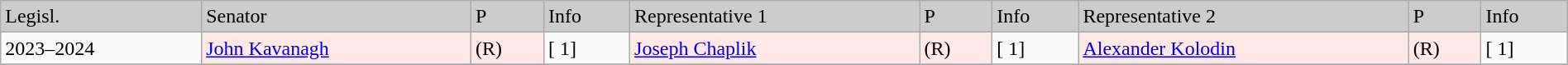<table class=wikitable width="100%" border="1">
<tr style="background-color:#cccccc;">
<td>Legisl.</td>
<td>Senator</td>
<td>P</td>
<td>Info</td>
<td>Representative 1</td>
<td>P</td>
<td>Info</td>
<td>Representative 2</td>
<td>P</td>
<td>Info</td>
</tr>
<tr>
<td>2023–2024</td>
<td style="background:#FFE8E8"><a href='#'>John Kavanagh</a></td>
<td style="background:#FFE8E8">(R)</td>
<td>[ 1]</td>
<td style="background:#FFE8E8"><a href='#'>Joseph Chaplik</a></td>
<td style="background:#FFE8E8">(R)</td>
<td>[ 1]</td>
<td style="background:#FFE8E8"><a href='#'>Alexander Kolodin</a></td>
<td style="background:#FFE8E8">(R)</td>
<td>[ 1]</td>
</tr>
<tr>
</tr>
</table>
